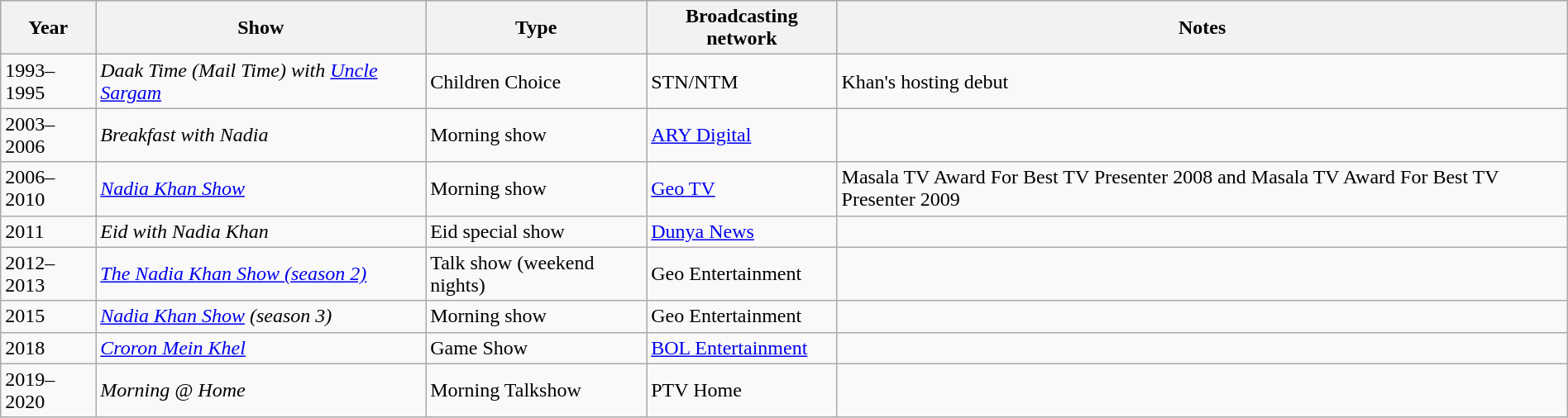<table class="wikitable" style="width:100%;">
<tr style="background:#ccc; text-align:center;">
<th>Year</th>
<th>Show</th>
<th>Type</th>
<th>Broadcasting network</th>
<th>Notes</th>
</tr>
<tr>
<td>1993–1995</td>
<td><em>Daak Time (Mail Time) with <a href='#'>Uncle Sargam</a></em></td>
<td>Children Choice</td>
<td>STN/NTM</td>
<td>Khan's hosting debut</td>
</tr>
<tr>
<td>2003–2006</td>
<td><em>Breakfast with Nadia</em></td>
<td>Morning show</td>
<td><a href='#'>ARY Digital</a></td>
<td></td>
</tr>
<tr>
<td>2006–2010</td>
<td><em><a href='#'>Nadia Khan Show</a></em></td>
<td>Morning show</td>
<td><a href='#'>Geo TV</a></td>
<td>Masala TV Award For Best TV Presenter 2008 and Masala TV Award For Best TV Presenter 2009</td>
</tr>
<tr>
<td>2011</td>
<td><em>Eid with Nadia Khan</em></td>
<td>Eid special show</td>
<td><a href='#'>Dunya News</a></td>
<td></td>
</tr>
<tr>
<td>2012–2013</td>
<td><em><a href='#'>The Nadia Khan Show (season 2)</a></em></td>
<td>Talk show (weekend nights)</td>
<td>Geo Entertainment</td>
<td></td>
</tr>
<tr>
<td>2015</td>
<td><em><a href='#'>Nadia Khan Show</a> (season 3)</em></td>
<td>Morning show</td>
<td>Geo Entertainment</td>
<td></td>
</tr>
<tr>
<td>2018</td>
<td><em><a href='#'>Croron Mein Khel</a></em></td>
<td>Game Show</td>
<td><a href='#'>BOL Entertainment</a></td>
<td></td>
</tr>
<tr>
<td>2019–2020</td>
<td><em>Morning @ Home</em></td>
<td>Morning Talkshow</td>
<td>PTV Home</td>
<td></td>
</tr>
</table>
